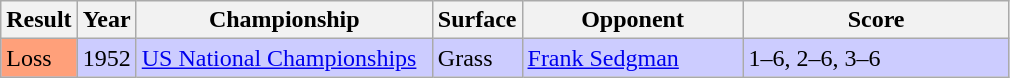<table class='sortable wikitable'>
<tr>
<th style="width:40px">Result</th>
<th style="width:30px">Year</th>
<th style="width:190px">Championship</th>
<th style="width:50px">Surface</th>
<th style="width:140px">Opponent</th>
<th style="width:170px" class="unsortable">Score</th>
</tr>
<tr style="background:#ccf;">
<td style="background:#ffa07a;">Loss</td>
<td>1952</td>
<td><a href='#'>US National Championships</a></td>
<td>Grass</td>
<td> <a href='#'>Frank Sedgman</a></td>
<td>1–6, 2–6, 3–6</td>
</tr>
</table>
